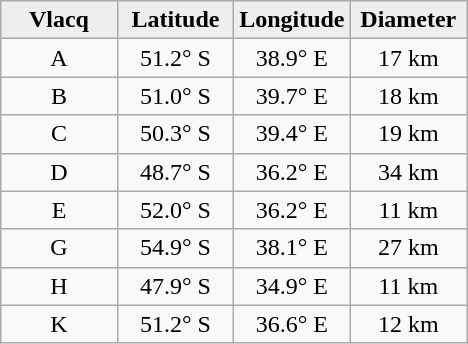<table class="wikitable">
<tr>
<th width="25%" style="background:#eeeeee;">Vlacq</th>
<th width="25%" style="background:#eeeeee;">Latitude</th>
<th width="25%" style="background:#eeeeee;">Longitude</th>
<th width="25%" style="background:#eeeeee;">Diameter</th>
</tr>
<tr>
<td align="center">A</td>
<td align="center">51.2° S</td>
<td align="center">38.9° E</td>
<td align="center">17 km</td>
</tr>
<tr>
<td align="center">B</td>
<td align="center">51.0° S</td>
<td align="center">39.7° E</td>
<td align="center">18 km</td>
</tr>
<tr>
<td align="center">C</td>
<td align="center">50.3° S</td>
<td align="center">39.4° E</td>
<td align="center">19 km</td>
</tr>
<tr>
<td align="center">D</td>
<td align="center">48.7° S</td>
<td align="center">36.2° E</td>
<td align="center">34 km</td>
</tr>
<tr>
<td align="center">E</td>
<td align="center">52.0° S</td>
<td align="center">36.2° E</td>
<td align="center">11 km</td>
</tr>
<tr>
<td align="center">G</td>
<td align="center">54.9° S</td>
<td align="center">38.1° E</td>
<td align="center">27 km</td>
</tr>
<tr>
<td align="center">H</td>
<td align="center">47.9° S</td>
<td align="center">34.9° E</td>
<td align="center">11 km</td>
</tr>
<tr>
<td align="center">K</td>
<td align="center">51.2° S</td>
<td align="center">36.6° E</td>
<td align="center">12 km</td>
</tr>
</table>
